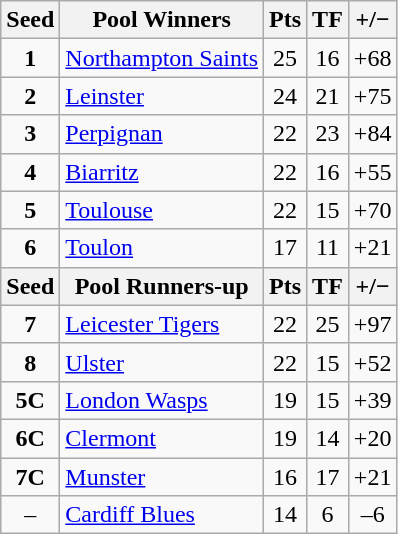<table class="wikitable" style="text-align: center;">
<tr>
<th>Seed</th>
<th>Pool Winners</th>
<th>Pts</th>
<th>TF</th>
<th>+/−</th>
</tr>
<tr>
<td><strong>1</strong></td>
<td align=left> <a href='#'>Northampton Saints</a></td>
<td>25</td>
<td>16</td>
<td>+68</td>
</tr>
<tr>
<td><strong>2</strong></td>
<td align=left> <a href='#'>Leinster</a></td>
<td>24</td>
<td>21</td>
<td>+75</td>
</tr>
<tr>
<td><strong>3</strong></td>
<td align=left> <a href='#'>Perpignan</a></td>
<td>22</td>
<td>23</td>
<td>+84</td>
</tr>
<tr>
<td><strong>4</strong></td>
<td align=left> <a href='#'>Biarritz</a></td>
<td>22</td>
<td>16</td>
<td>+55</td>
</tr>
<tr>
<td><strong>5</strong></td>
<td align=left> <a href='#'>Toulouse</a></td>
<td>22</td>
<td>15</td>
<td>+70</td>
</tr>
<tr>
<td><strong>6</strong></td>
<td align=left> <a href='#'>Toulon</a></td>
<td>17</td>
<td>11</td>
<td>+21</td>
</tr>
<tr>
<th>Seed</th>
<th>Pool Runners-up</th>
<th>Pts</th>
<th>TF</th>
<th>+/−</th>
</tr>
<tr>
<td><strong>7</strong></td>
<td align=left> <a href='#'>Leicester Tigers</a></td>
<td>22</td>
<td>25</td>
<td>+97</td>
</tr>
<tr>
<td><strong>8</strong></td>
<td align=left> <a href='#'>Ulster</a></td>
<td>22</td>
<td>15</td>
<td>+52</td>
</tr>
<tr>
<td><strong>5C</strong></td>
<td align=left> <a href='#'>London Wasps</a></td>
<td>19</td>
<td>15</td>
<td>+39</td>
</tr>
<tr>
<td><strong>6C</strong></td>
<td align=left> <a href='#'>Clermont</a></td>
<td>19</td>
<td>14</td>
<td>+20</td>
</tr>
<tr>
<td><strong>7C</strong></td>
<td align=left> <a href='#'>Munster</a></td>
<td>16</td>
<td>17</td>
<td>+21</td>
</tr>
<tr>
<td>–</td>
<td align=left> <a href='#'>Cardiff Blues</a></td>
<td>14</td>
<td>6</td>
<td>–6</td>
</tr>
</table>
